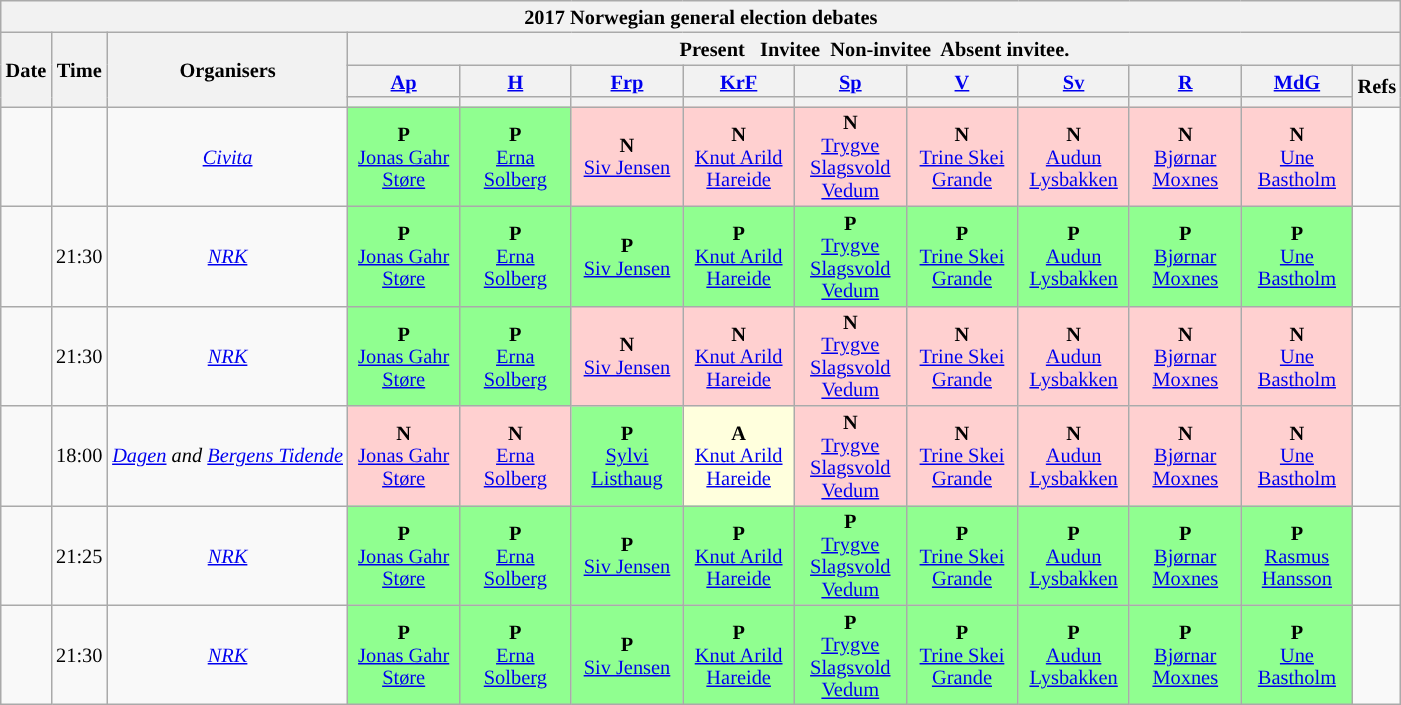<table class="wikitable" style="font-size:85%; line-height:15px; text-align:center;">
<tr>
<th colspan="13">2017 Norwegian general election debates</th>
</tr>
<tr>
<th rowspan="3">Date</th>
<th rowspan="3">Time</th>
<th rowspan="3">Organisers</th>
<th colspan="10"> Present    Invitee  Non-invitee   Absent invitee.</th>
</tr>
<tr>
<th scope="col" style="width:5em;"><a href='#'>Ap</a></th>
<th scope="col" style="width:5em;"><a href='#'>H</a></th>
<th scope="col" style="width:5em;"><a href='#'>Frp</a></th>
<th scope="col" style="width:5em;"><a href='#'>KrF</a></th>
<th scope="col" style="width:5em;"><a href='#'>Sp</a></th>
<th scope="col" style="width:5em;"><a href='#'>V</a></th>
<th scope="col" style="width:5em;"><a href='#'>Sv</a></th>
<th scope="col" style="width:5em;"><a href='#'>R</a></th>
<th scope="col" style="width:5em;"><a href='#'>MdG</a></th>
<th rowspan="2">Refs</th>
</tr>
<tr>
<th style="background:"></th>
<th style="background:"></th>
<th style="background:"></th>
<th style="background:"></th>
<th style="background:"></th>
<th style="background:"></th>
<th style="background:"></th>
<th style="background:"></th>
<th style="background:"></th>
</tr>
<tr>
<td></td>
<td></td>
<td><em><a href='#'>Civita</a></em></td>
<td style="background:#90FF90"><strong>P</strong><br><a href='#'>Jonas Gahr Støre</a></td>
<td style="background:#90FF90"><strong>P</strong><br><a href='#'>Erna Solberg</a></td>
<td style="background:#FFD0D0"><strong>N</strong><br><a href='#'>Siv Jensen</a></td>
<td style="background:#FFD0D0"><strong>N</strong><br><a href='#'>Knut Arild Hareide</a></td>
<td style="background:#FFD0D0"><strong>N</strong><br><a href='#'>Trygve Slagsvold Vedum</a></td>
<td style="background:#FFD0D0"><strong>N</strong><br><a href='#'>Trine Skei Grande</a></td>
<td style="background:#FFD0D0"><strong>N</strong><br><a href='#'>Audun Lysbakken</a></td>
<td style="background:#FFD0D0"><strong>N</strong><br><a href='#'>Bjørnar Moxnes</a></td>
<td style="background:#FFD0D0"><strong>N</strong><br><a href='#'>Une Bastholm</a></td>
<td></td>
</tr>
<tr>
<td></td>
<td>21:30</td>
<td><em><a href='#'>NRK</a></em></td>
<td style="background:#90FF90"><strong>P</strong><br><a href='#'>Jonas Gahr Støre</a></td>
<td style="background:#90FF90"><strong>P</strong><br><a href='#'>Erna Solberg</a></td>
<td style="background:#90FF90"><strong>P</strong><br><a href='#'>Siv Jensen</a></td>
<td style="background:#90FF90"><strong>P</strong><br><a href='#'>Knut Arild Hareide</a></td>
<td style="background:#90FF90"><strong>P</strong><br><a href='#'>Trygve Slagsvold Vedum</a></td>
<td style="background:#90FF90"><strong>P</strong><br><a href='#'>Trine Skei Grande</a></td>
<td style="background:#90FF90"><strong>P</strong><br><a href='#'>Audun Lysbakken</a></td>
<td style="background:#90FF90"><strong>P</strong><br><a href='#'>Bjørnar Moxnes</a></td>
<td style="background:#90FF90"><strong>P</strong><br><a href='#'>Une Bastholm</a></td>
<td></td>
</tr>
<tr>
<td></td>
<td>21:30</td>
<td><em><a href='#'>NRK</a></em></td>
<td style="background:#90FF90"><strong>P</strong><br><a href='#'>Jonas Gahr Støre</a></td>
<td style="background:#90FF90"><strong>P</strong><br><a href='#'>Erna Solberg</a></td>
<td style="background:#FFD0D0"><strong>N</strong><br><a href='#'>Siv Jensen</a></td>
<td style="background:#FFD0D0"><strong>N</strong><br><a href='#'>Knut Arild Hareide</a></td>
<td style="background:#FFD0D0"><strong>N</strong><br><a href='#'>Trygve Slagsvold Vedum</a></td>
<td style="background:#FFD0D0"><strong>N</strong><br><a href='#'>Trine Skei Grande</a></td>
<td style="background:#FFD0D0"><strong>N</strong><br><a href='#'>Audun Lysbakken</a></td>
<td style="background:#FFD0D0"><strong>N</strong><br><a href='#'>Bjørnar Moxnes</a></td>
<td style="background:#FFD0D0"><strong>N</strong><br><a href='#'>Une Bastholm</a></td>
<td></td>
</tr>
<tr>
<td></td>
<td>18:00</td>
<td><em><a href='#'>Dagen</a> and <a href='#'>Bergens Tidende</a></em></td>
<td style="background:#FFD0D0"><strong>N</strong><br><a href='#'>Jonas Gahr Støre</a></td>
<td style="background:#FFD0D0"><strong>N</strong><br><a href='#'>Erna Solberg</a></td>
<td style="background:#90FF90"><strong>P</strong><br><a href='#'>Sylvi Listhaug</a></td>
<td style="background:#ffffdd"><strong>A</strong><br><a href='#'>Knut Arild Hareide</a></td>
<td style="background:#FFD0D0"><strong>N</strong><br><a href='#'>Trygve Slagsvold Vedum</a></td>
<td style="background:#FFD0D0"><strong>N</strong><br><a href='#'>Trine Skei Grande</a></td>
<td style="background:#FFD0D0"><strong>N</strong><br><a href='#'>Audun Lysbakken</a></td>
<td style="background:#FFD0D0"><strong>N</strong><br><a href='#'>Bjørnar Moxnes</a></td>
<td style="background:#FFD0D0"><strong>N</strong><br><a href='#'>Une Bastholm</a></td>
<td></td>
</tr>
<tr>
<td></td>
<td>21:25</td>
<td><em><a href='#'>NRK</a></em></td>
<td style="background:#90FF90"><strong>P</strong><br><a href='#'>Jonas Gahr Støre</a></td>
<td style="background:#90FF90"><strong>P</strong><br><a href='#'>Erna Solberg</a></td>
<td style="background:#90FF90"><strong>P</strong><br><a href='#'>Siv Jensen</a></td>
<td style="background:#90FF90"><strong>P</strong><br><a href='#'>Knut Arild Hareide</a></td>
<td style="background:#90FF90"><strong>P</strong><br><a href='#'>Trygve Slagsvold Vedum</a></td>
<td style="background:#90FF90"><strong>P</strong><br><a href='#'>Trine Skei Grande</a></td>
<td style="background:#90FF90"><strong>P</strong><br><a href='#'>Audun Lysbakken</a></td>
<td style="background:#90FF90"><strong>P</strong><br><a href='#'>Bjørnar Moxnes</a></td>
<td style="background:#90FF90"><strong>P</strong><br><a href='#'>Rasmus Hansson</a></td>
<td></td>
</tr>
<tr>
<td></td>
<td>21:30</td>
<td><em><a href='#'>NRK</a></em></td>
<td style="background:#90FF90"><strong>P</strong><br><a href='#'>Jonas Gahr Støre</a></td>
<td style="background:#90FF90"><strong>P</strong><br><a href='#'>Erna Solberg</a></td>
<td style="background:#90FF90"><strong>P</strong><br><a href='#'>Siv Jensen</a></td>
<td style="background:#90FF90"><strong>P</strong><br><a href='#'>Knut Arild Hareide</a></td>
<td style="background:#90FF90"><strong>P</strong><br><a href='#'>Trygve Slagsvold Vedum</a></td>
<td style="background:#90FF90"><strong>P</strong><br><a href='#'>Trine Skei Grande</a></td>
<td style="background:#90FF90"><strong>P</strong><br><a href='#'>Audun Lysbakken</a></td>
<td style="background:#90FF90"><strong>P</strong><br><a href='#'>Bjørnar Moxnes</a></td>
<td style="background:#90FF90"><strong>P</strong><br><a href='#'>Une Bastholm</a></td>
<td></td>
</tr>
</table>
